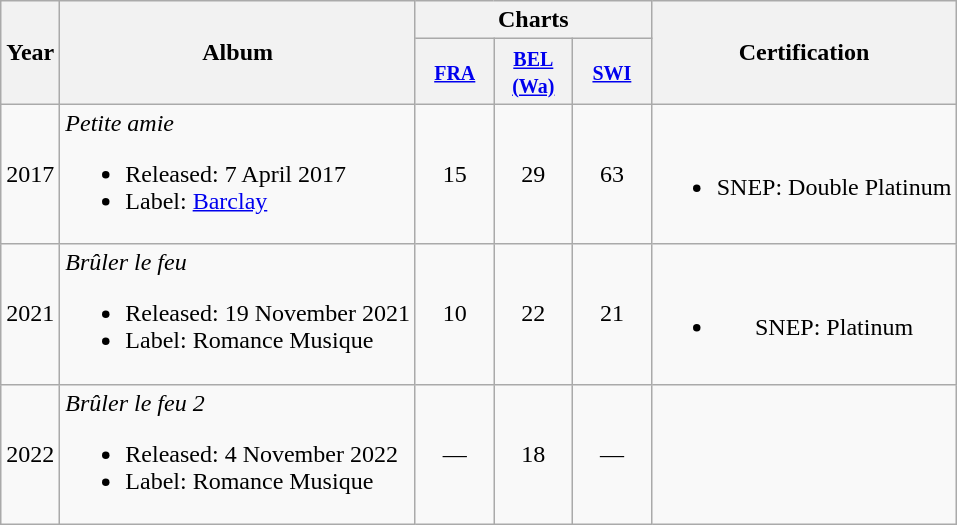<table class="wikitable">
<tr>
<th style="text-align:center; width:10px" rowspan="2">Year</th>
<th rowspan="2" style="text-align:center;">Album</th>
<th style="text-align:center;" colspan="3">Charts</th>
<th rowspan="2" style="text-align:center;">Certification</th>
</tr>
<tr>
<th width="45"><small><a href='#'>FRA</a></small><br></th>
<th width="45"><small><a href='#'>BEL<br>(Wa)</a></small><br></th>
<th width="45"><small><a href='#'>SWI</a></small><br></th>
</tr>
<tr>
<td style="text-align:center;">2017</td>
<td><em>Petite amie</em><br><ul><li>Released: 7 April 2017</li><li>Label: <a href='#'>Barclay</a></li></ul></td>
<td style="text-align:center;">15</td>
<td style="text-align:center;">29</td>
<td style="text-align:center;">63</td>
<td style="text-align:center;"><br><ul><li>SNEP: Double Platinum</li></ul></td>
</tr>
<tr>
<td style="text-align:center;">2021</td>
<td><em>Brûler le feu</em><br><ul><li>Released: 19 November 2021</li><li>Label: Romance Musique</li></ul></td>
<td style="text-align:center;">10</td>
<td style="text-align:center;">22</td>
<td style="text-align:center;">21</td>
<td style="text-align:center;"><br><ul><li>SNEP: Platinum</li></ul></td>
</tr>
<tr>
<td style="text-align:center;">2022</td>
<td><em>Brûler le feu 2</em><br><ul><li>Released: 4 November 2022</li><li>Label: Romance Musique</li></ul></td>
<td style="text-align:center;">—</td>
<td style="text-align:center;">18</td>
<td style="text-align:center;">—</td>
<td style="text-align:center;"></td>
</tr>
</table>
